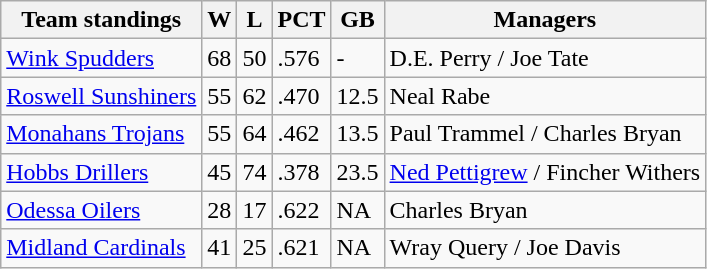<table class="wikitable">
<tr>
<th>Team standings</th>
<th>W</th>
<th>L</th>
<th>PCT</th>
<th>GB</th>
<th>Managers</th>
</tr>
<tr>
<td><a href='#'>Wink Spudders</a></td>
<td>68</td>
<td>50</td>
<td>.576</td>
<td>-</td>
<td>D.E. Perry / Joe Tate</td>
</tr>
<tr>
<td><a href='#'>Roswell Sunshiners</a></td>
<td>55</td>
<td>62</td>
<td>.470</td>
<td>12.5</td>
<td>Neal Rabe</td>
</tr>
<tr>
<td><a href='#'>Monahans Trojans</a></td>
<td>55</td>
<td>64</td>
<td>.462</td>
<td>13.5</td>
<td>Paul Trammel / Charles Bryan</td>
</tr>
<tr>
<td><a href='#'>Hobbs Drillers</a></td>
<td>45</td>
<td>74</td>
<td>.378</td>
<td>23.5</td>
<td><a href='#'>Ned Pettigrew</a> / Fincher Withers</td>
</tr>
<tr>
<td><a href='#'>Odessa Oilers</a></td>
<td>28</td>
<td>17</td>
<td>.622</td>
<td>NA</td>
<td>Charles Bryan</td>
</tr>
<tr>
<td><a href='#'>Midland Cardinals</a></td>
<td>41</td>
<td>25</td>
<td>.621</td>
<td>NA</td>
<td>Wray Query / Joe Davis</td>
</tr>
</table>
